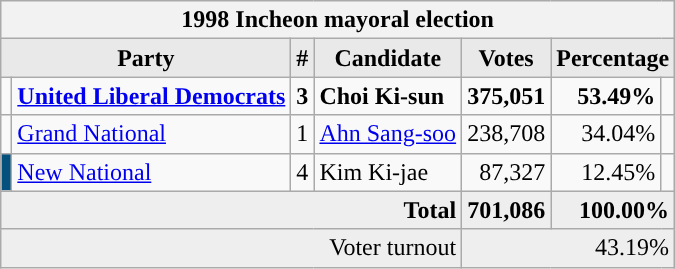<table class="wikitable">
<tr>
<th colspan="7">1998 Incheon mayoral election</th>
</tr>
<tr>
<th style="background-color:#E9E9E9" colspan=2>Party</th>
<th style="background-color:#E9E9E9">#</th>
<th style="background-color:#E9E9E9">Candidate</th>
<th style="background-color:#E9E9E9">Votes</th>
<th style="background-color:#E9E9E9" colspan=2>Percentage</th>
</tr>
<tr style="font-weight:bold">
<td></td>
<td align=left><a href='#'>United Liberal Democrats</a></td>
<td align=center>3</td>
<td align=left>Choi Ki-sun</td>
<td align=right>375,051</td>
<td align=right>53.49%</td>
<td align=right></td>
</tr>
<tr>
<td></td>
<td align=left><a href='#'>Grand National</a></td>
<td align=center>1</td>
<td align=left><a href='#'>Ahn Sang-soo</a></td>
<td align=right>238,708</td>
<td align=right>34.04%</td>
<td align=right></td>
</tr>
<tr>
<td bgcolor="#05517E"></td>
<td align=left><a href='#'>New National</a></td>
<td align=center>4</td>
<td align=left>Kim Ki-jae</td>
<td align=right>87,327</td>
<td align=right>12.45%</td>
<td align=right></td>
</tr>
<tr bgcolor="#EEEEEE" style="font-weight:bold">
<td colspan="4" align=right>Total</td>
<td align=right>701,086</td>
<td align=right colspan=2>100.00%</td>
</tr>
<tr bgcolor="#EEEEEE">
<td colspan="4" align="right">Voter turnout</td>
<td colspan="3" align="right">43.19%</td>
</tr>
</table>
